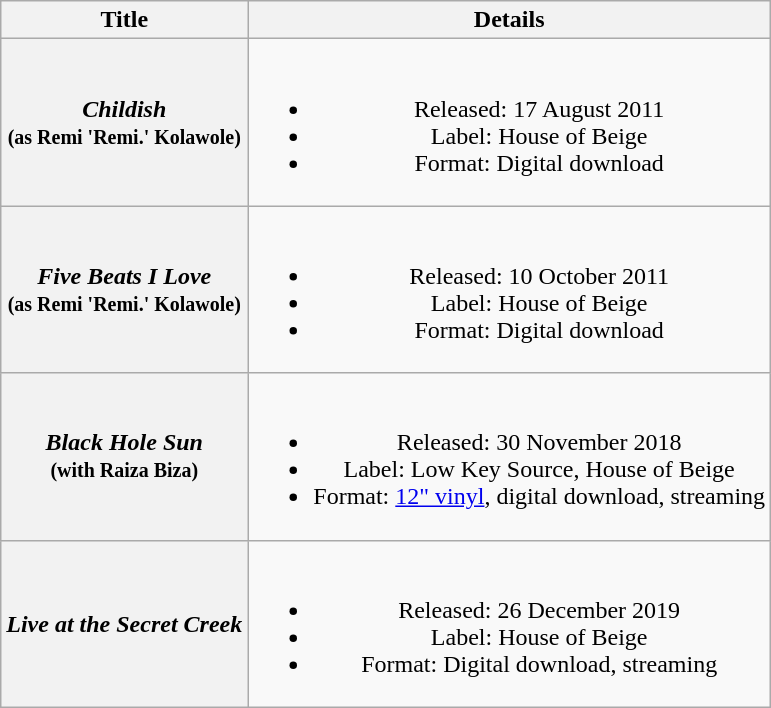<table class="wikitable plainrowheaders" style="text-align:center;">
<tr>
<th scope="col">Title</th>
<th scope="col">Details</th>
</tr>
<tr>
<th scope="row"><em>Childish</em><br><small>(as Remi 'Remi.' Kolawole)</small></th>
<td><br><ul><li>Released: 17 August 2011</li><li>Label: House of Beige</li><li>Format: Digital download</li></ul></td>
</tr>
<tr>
<th scope="row"><em>Five Beats I Love</em><br><small>(as Remi 'Remi.' Kolawole)</small></th>
<td><br><ul><li>Released: 10 October 2011</li><li>Label: House of Beige</li><li>Format: Digital download</li></ul></td>
</tr>
<tr>
<th scope="row"><em>Black Hole Sun</em><br><small>(with Raiza Biza)</small></th>
<td><br><ul><li>Released: 30 November 2018</li><li>Label: Low Key Source, House of Beige</li><li>Format: <a href='#'>12" vinyl</a>, digital download, streaming</li></ul></td>
</tr>
<tr>
<th scope="row"><em>Live at the Secret Creek</em></th>
<td><br><ul><li>Released: 26 December 2019</li><li>Label: House of Beige</li><li>Format: Digital download, streaming</li></ul></td>
</tr>
</table>
